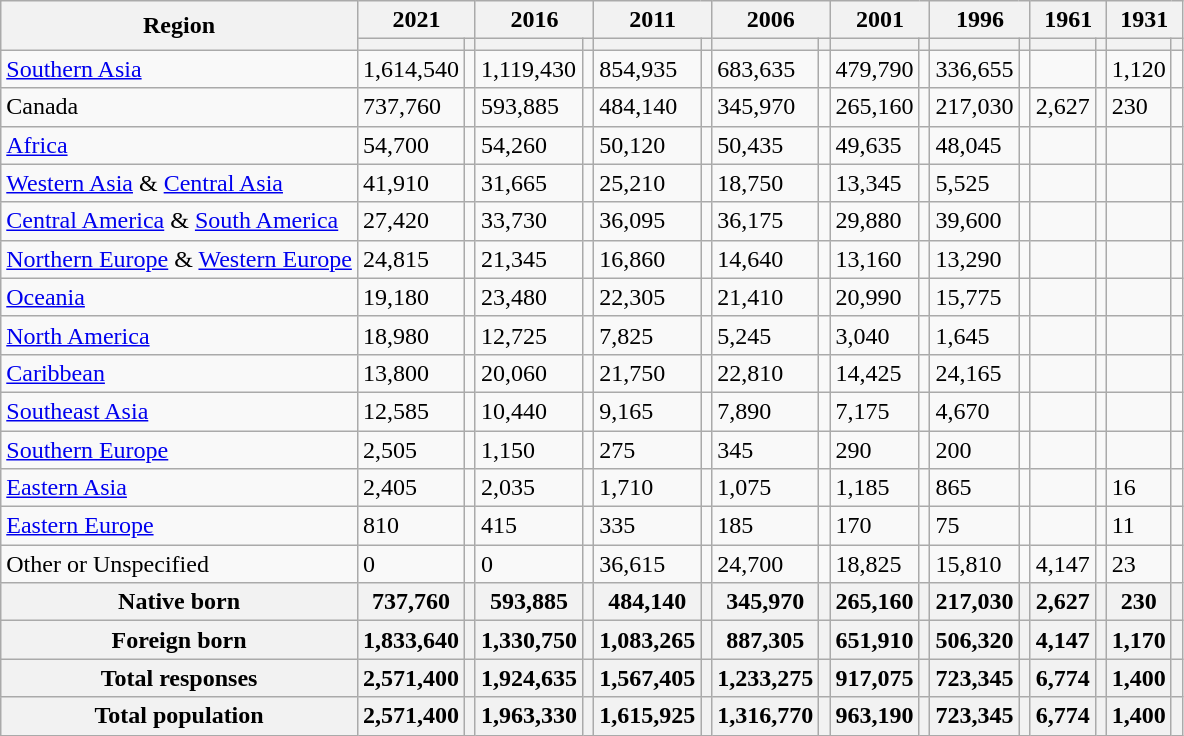<table class="wikitable sortable">
<tr>
<th rowspan="2">Region</th>
<th colspan="2">2021</th>
<th colspan="2">2016</th>
<th colspan="2">2011</th>
<th colspan="2">2006</th>
<th colspan="2">2001</th>
<th colspan="2">1996</th>
<th colspan="2">1961</th>
<th colspan="2">1931</th>
</tr>
<tr>
<th><a href='#'></a></th>
<th></th>
<th></th>
<th></th>
<th></th>
<th></th>
<th></th>
<th></th>
<th></th>
<th></th>
<th></th>
<th></th>
<th></th>
<th></th>
<th></th>
<th></th>
</tr>
<tr>
<td><a href='#'>Southern Asia</a></td>
<td>1,614,540</td>
<td></td>
<td>1,119,430</td>
<td></td>
<td>854,935</td>
<td></td>
<td>683,635</td>
<td></td>
<td>479,790</td>
<td></td>
<td>336,655</td>
<td></td>
<td></td>
<td></td>
<td>1,120</td>
<td></td>
</tr>
<tr>
<td>Canada</td>
<td>737,760</td>
<td></td>
<td>593,885</td>
<td></td>
<td>484,140</td>
<td></td>
<td>345,970</td>
<td></td>
<td>265,160</td>
<td></td>
<td>217,030</td>
<td></td>
<td>2,627</td>
<td></td>
<td>230</td>
<td></td>
</tr>
<tr>
<td><a href='#'>Africa</a></td>
<td>54,700</td>
<td></td>
<td>54,260</td>
<td></td>
<td>50,120</td>
<td></td>
<td>50,435</td>
<td></td>
<td>49,635</td>
<td></td>
<td>48,045</td>
<td></td>
<td></td>
<td></td>
<td></td>
<td></td>
</tr>
<tr>
<td><a href='#'>Western Asia</a> & <a href='#'>Central Asia</a></td>
<td>41,910</td>
<td></td>
<td>31,665</td>
<td></td>
<td>25,210</td>
<td></td>
<td>18,750</td>
<td></td>
<td>13,345</td>
<td></td>
<td>5,525</td>
<td></td>
<td></td>
<td></td>
<td></td>
<td></td>
</tr>
<tr>
<td><a href='#'>Central America</a> & <a href='#'>South America</a></td>
<td>27,420</td>
<td></td>
<td>33,730</td>
<td></td>
<td>36,095</td>
<td></td>
<td>36,175</td>
<td></td>
<td>29,880</td>
<td></td>
<td>39,600</td>
<td></td>
<td></td>
<td></td>
<td></td>
<td></td>
</tr>
<tr>
<td><a href='#'>Northern Europe</a> & <a href='#'>Western Europe</a></td>
<td>24,815</td>
<td></td>
<td>21,345</td>
<td></td>
<td>16,860</td>
<td></td>
<td>14,640</td>
<td></td>
<td>13,160</td>
<td></td>
<td>13,290</td>
<td></td>
<td></td>
<td></td>
<td></td>
<td></td>
</tr>
<tr>
<td><a href='#'>Oceania</a></td>
<td>19,180</td>
<td></td>
<td>23,480</td>
<td></td>
<td>22,305</td>
<td></td>
<td>21,410</td>
<td></td>
<td>20,990</td>
<td></td>
<td>15,775</td>
<td></td>
<td></td>
<td></td>
<td></td>
<td></td>
</tr>
<tr>
<td><a href='#'>North America</a></td>
<td>18,980</td>
<td></td>
<td>12,725</td>
<td></td>
<td>7,825</td>
<td></td>
<td>5,245</td>
<td></td>
<td>3,040</td>
<td></td>
<td>1,645</td>
<td></td>
<td></td>
<td></td>
<td></td>
<td></td>
</tr>
<tr>
<td><a href='#'>Caribbean</a></td>
<td>13,800</td>
<td></td>
<td>20,060</td>
<td></td>
<td>21,750</td>
<td></td>
<td>22,810</td>
<td></td>
<td>14,425</td>
<td></td>
<td>24,165</td>
<td></td>
<td></td>
<td></td>
<td></td>
<td></td>
</tr>
<tr>
<td><a href='#'>Southeast Asia</a></td>
<td>12,585</td>
<td></td>
<td>10,440</td>
<td></td>
<td>9,165</td>
<td></td>
<td>7,890</td>
<td></td>
<td>7,175</td>
<td></td>
<td>4,670</td>
<td></td>
<td></td>
<td></td>
<td></td>
<td></td>
</tr>
<tr>
<td><a href='#'>Southern Europe</a></td>
<td>2,505</td>
<td></td>
<td>1,150</td>
<td></td>
<td>275</td>
<td></td>
<td>345</td>
<td></td>
<td>290</td>
<td></td>
<td>200</td>
<td></td>
<td></td>
<td></td>
<td></td>
<td></td>
</tr>
<tr>
<td><a href='#'>Eastern Asia</a></td>
<td>2,405</td>
<td></td>
<td>2,035</td>
<td></td>
<td>1,710</td>
<td></td>
<td>1,075</td>
<td></td>
<td>1,185</td>
<td></td>
<td>865</td>
<td></td>
<td></td>
<td></td>
<td>16</td>
<td></td>
</tr>
<tr>
<td><a href='#'>Eastern Europe</a></td>
<td>810</td>
<td></td>
<td>415</td>
<td></td>
<td>335</td>
<td></td>
<td>185</td>
<td></td>
<td>170</td>
<td></td>
<td>75</td>
<td></td>
<td></td>
<td></td>
<td>11</td>
<td></td>
</tr>
<tr>
<td>Other or Unspecified</td>
<td>0</td>
<td></td>
<td>0</td>
<td></td>
<td>36,615</td>
<td></td>
<td>24,700</td>
<td></td>
<td>18,825</td>
<td></td>
<td>15,810</td>
<td></td>
<td>4,147</td>
<td></td>
<td>23</td>
<td></td>
</tr>
<tr class="sortbottom">
<th>Native born</th>
<th>737,760</th>
<th></th>
<th>593,885</th>
<th></th>
<th>484,140</th>
<th></th>
<th>345,970</th>
<th></th>
<th>265,160</th>
<th></th>
<th>217,030</th>
<th></th>
<th>2,627</th>
<th></th>
<th>230</th>
<th></th>
</tr>
<tr class="sortbottom">
<th>Foreign born</th>
<th>1,833,640</th>
<th></th>
<th>1,330,750</th>
<th></th>
<th>1,083,265</th>
<th></th>
<th>887,305</th>
<th></th>
<th>651,910</th>
<th></th>
<th>506,320</th>
<th></th>
<th>4,147</th>
<th></th>
<th>1,170</th>
<th></th>
</tr>
<tr class="sortbottom">
<th>Total responses</th>
<th>2,571,400</th>
<th></th>
<th>1,924,635</th>
<th></th>
<th>1,567,405</th>
<th></th>
<th>1,233,275</th>
<th></th>
<th>917,075</th>
<th></th>
<th>723,345</th>
<th></th>
<th>6,774</th>
<th></th>
<th>1,400</th>
<th></th>
</tr>
<tr class="sortbottom">
<th>Total population</th>
<th>2,571,400</th>
<th></th>
<th>1,963,330</th>
<th></th>
<th>1,615,925</th>
<th></th>
<th>1,316,770</th>
<th></th>
<th>963,190</th>
<th></th>
<th>723,345</th>
<th></th>
<th>6,774</th>
<th></th>
<th>1,400</th>
<th></th>
</tr>
</table>
